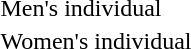<table>
<tr>
<td>Men's individual</td>
<td></td>
<td></td>
<td></td>
</tr>
<tr>
<td>Women's individual</td>
<td></td>
<td></td>
<td></td>
</tr>
</table>
